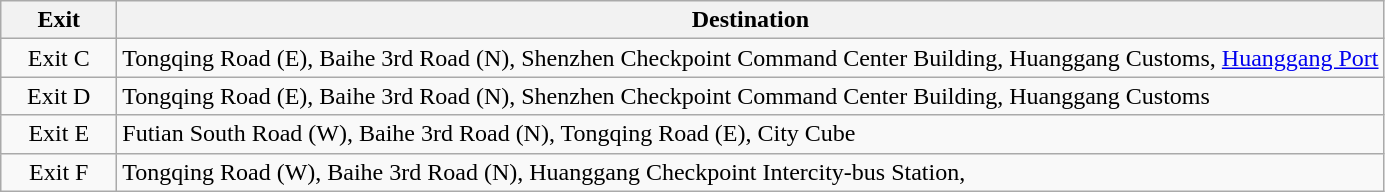<table class="wikitable">
<tr>
<th style="width:70px">Exit</th>
<th>Destination</th>
</tr>
<tr>
<td align="center">Exit C</td>
<td>Tongqing Road (E), Baihe 3rd Road (N), Shenzhen Checkpoint Command Center Building, Huanggang Customs, <a href='#'>Huanggang Port</a></td>
</tr>
<tr>
<td align="center">Exit D</td>
<td>Tongqing Road (E), Baihe 3rd Road (N), Shenzhen Checkpoint Command Center Building, Huanggang Customs</td>
</tr>
<tr>
<td align="center">Exit E</td>
<td>Futian South Road (W), Baihe 3rd Road (N), Tongqing Road (E), City Cube</td>
</tr>
<tr>
<td align="center">Exit F</td>
<td>Tongqing Road (W), Baihe 3rd Road (N), Huanggang Checkpoint Intercity-bus Station,</td>
</tr>
</table>
